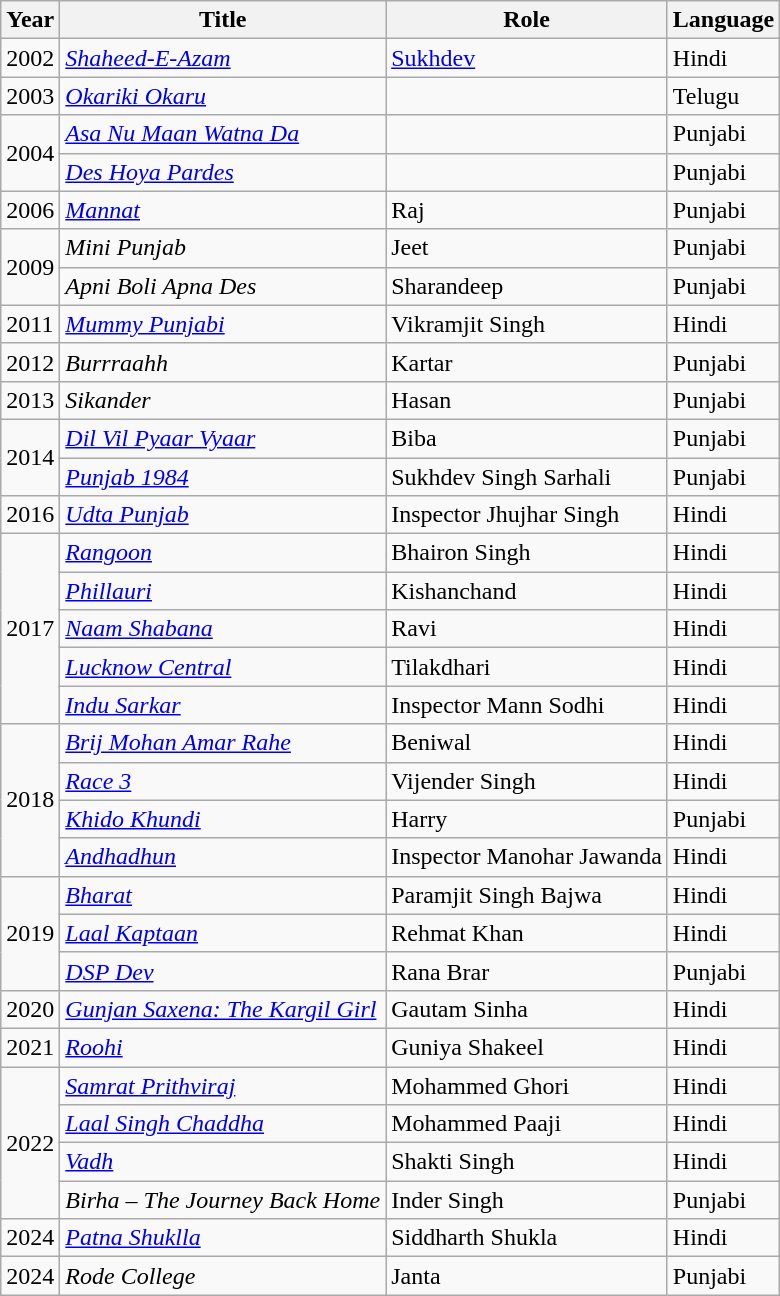<table class="wikitable sortable">
<tr>
<th>Year</th>
<th>Title</th>
<th>Role</th>
<th>Language</th>
</tr>
<tr>
<td>2002</td>
<td><em><a href='#'>Shaheed-E-Azam</a></em></td>
<td><a href='#'>Sukhdev</a></td>
<td>Hindi</td>
</tr>
<tr>
<td>2003</td>
<td><em><a href='#'>Okariki Okaru</a></em></td>
<td></td>
<td>Telugu</td>
</tr>
<tr>
<td rowspan="2">2004</td>
<td><em><a href='#'>Asa Nu Maan Watna Da</a></em></td>
<td></td>
<td>Punjabi</td>
</tr>
<tr>
<td><em><a href='#'>Des Hoya Pardes</a></em></td>
<td></td>
<td>Punjabi</td>
</tr>
<tr>
<td>2006</td>
<td><em><a href='#'>Mannat</a></em></td>
<td>Raj</td>
<td>Punjabi</td>
</tr>
<tr>
<td rowspan="2">2009</td>
<td><em>Mini Punjab</em></td>
<td>Jeet</td>
<td>Punjabi</td>
</tr>
<tr>
<td><em>Apni Boli Apna Des</em></td>
<td>Sharandeep</td>
<td>Punjabi</td>
</tr>
<tr>
<td>2011</td>
<td><em><a href='#'>Mummy Punjabi</a></em></td>
<td>Vikramjit Singh</td>
<td>Hindi</td>
</tr>
<tr>
<td>2012</td>
<td><em>Burrraahh</em></td>
<td>Kartar</td>
<td>Punjabi</td>
</tr>
<tr>
<td>2013</td>
<td><em>Sikander</em></td>
<td>Hasan</td>
<td>Punjabi</td>
</tr>
<tr>
<td rowspan="2">2014</td>
<td><em><a href='#'>Dil Vil Pyaar Vyaar</a></em></td>
<td>Biba</td>
<td>Punjabi</td>
</tr>
<tr>
<td><em><a href='#'>Punjab 1984</a></em></td>
<td>Sukhdev Singh Sarhali</td>
<td>Punjabi</td>
</tr>
<tr>
<td>2016</td>
<td><em><a href='#'>Udta Punjab</a></em></td>
<td>Inspector Jhujhar Singh</td>
<td>Hindi</td>
</tr>
<tr>
<td rowspan="5">2017</td>
<td><em><a href='#'>Rangoon</a></em></td>
<td>Bhairon Singh</td>
<td>Hindi</td>
</tr>
<tr>
<td><em><a href='#'>Phillauri</a></em></td>
<td>Kishanchand</td>
<td>Hindi</td>
</tr>
<tr>
<td><em><a href='#'>Naam Shabana</a></em></td>
<td>Ravi</td>
<td>Hindi</td>
</tr>
<tr>
<td><em><a href='#'>Lucknow Central</a></em></td>
<td>Tilakdhari</td>
<td>Hindi</td>
</tr>
<tr>
<td><em><a href='#'>Indu Sarkar</a></em></td>
<td>Inspector Mann Sodhi</td>
<td>Hindi</td>
</tr>
<tr>
<td rowspan="4">2018</td>
<td><em><a href='#'>Brij Mohan Amar Rahe</a></em></td>
<td>Beniwal</td>
<td>Hindi</td>
</tr>
<tr>
<td><em><a href='#'>Race 3</a></em></td>
<td>Vijender Singh</td>
<td>Hindi</td>
</tr>
<tr>
<td><em><a href='#'>Khido Khundi</a></em></td>
<td>Harry</td>
<td>Punjabi</td>
</tr>
<tr>
<td><em><a href='#'>Andhadhun</a></em></td>
<td>Inspector Manohar Jawanda</td>
<td>Hindi</td>
</tr>
<tr>
<td rowspan="3">2019</td>
<td><em><a href='#'>Bharat</a></em></td>
<td>Paramjit Singh Bajwa</td>
<td>Hindi</td>
</tr>
<tr>
<td><em><a href='#'>Laal Kaptaan</a></em></td>
<td>Rehmat Khan</td>
<td>Hindi</td>
</tr>
<tr>
<td><em><a href='#'>DSP Dev</a></em></td>
<td>Rana Brar</td>
<td>Punjabi</td>
</tr>
<tr>
<td>2020</td>
<td><em><a href='#'>Gunjan Saxena: The Kargil Girl</a></em></td>
<td>Gautam Sinha</td>
<td>Hindi</td>
</tr>
<tr>
<td>2021</td>
<td><em><a href='#'>Roohi</a></em></td>
<td>Guniya Shakeel</td>
<td>Hindi</td>
</tr>
<tr>
<td rowspan="4">2022</td>
<td><em><a href='#'>Samrat Prithviraj</a></em></td>
<td>Mohammed Ghori</td>
<td>Hindi</td>
</tr>
<tr>
<td><em><a href='#'>Laal Singh Chaddha</a></em></td>
<td>Mohammed Paaji</td>
<td>Hindi</td>
</tr>
<tr>
<td><a href='#'><em>Vadh</em></a></td>
<td>Shakti Singh</td>
<td>Hindi</td>
</tr>
<tr>
<td><em>Birha – The Journey Back Home</em></td>
<td>Inder Singh</td>
<td>Punjabi</td>
</tr>
<tr>
<td>2024</td>
<td><em><a href='#'>Patna Shuklla</a></em></td>
<td>Siddharth Shukla</td>
<td>Hindi</td>
</tr>
<tr>
<td>2024</td>
<td><em>Rode College</em></td>
<td>Janta</td>
<td>Punjabi</td>
</tr>
</table>
